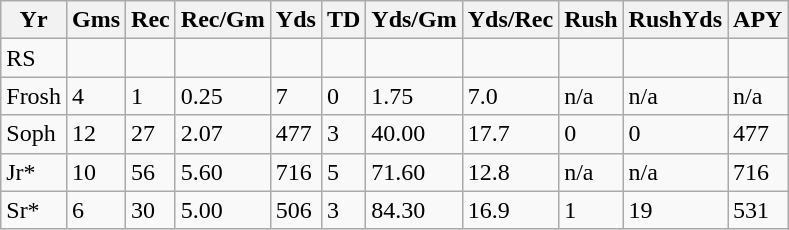<table class="wikitable">
<tr>
<th>Yr</th>
<th>Gms</th>
<th>Rec</th>
<th>Rec/Gm</th>
<th>Yds</th>
<th>TD</th>
<th>Yds/Gm</th>
<th>Yds/Rec</th>
<th>Rush</th>
<th>RushYds</th>
<th>APY</th>
</tr>
<tr>
<td>RS</td>
<td></td>
<td></td>
<td></td>
<td></td>
<td></td>
<td></td>
<td></td>
<td></td>
<td></td>
<td></td>
</tr>
<tr>
<td>Frosh</td>
<td>4</td>
<td>1</td>
<td>0.25</td>
<td>7</td>
<td>0</td>
<td>1.75</td>
<td>7.0</td>
<td>n/a</td>
<td>n/a</td>
<td>n/a</td>
</tr>
<tr>
<td>Soph</td>
<td>12</td>
<td>27</td>
<td>2.07</td>
<td>477</td>
<td>3</td>
<td>40.00</td>
<td>17.7</td>
<td>0</td>
<td>0</td>
<td>477</td>
</tr>
<tr>
<td>Jr*</td>
<td>10</td>
<td>56</td>
<td>5.60</td>
<td>716</td>
<td>5</td>
<td>71.60</td>
<td>12.8</td>
<td>n/a</td>
<td>n/a</td>
<td>716</td>
</tr>
<tr>
<td>Sr*</td>
<td>6</td>
<td>30</td>
<td>5.00</td>
<td>506</td>
<td>3</td>
<td>84.30</td>
<td>16.9</td>
<td>1</td>
<td>19</td>
<td>531</td>
</tr>
</table>
